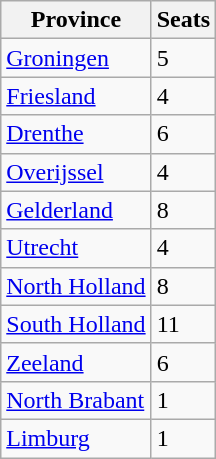<table class="wikitable">
<tr>
<th>Province</th>
<th>Seats</th>
</tr>
<tr>
<td><a href='#'>Groningen</a></td>
<td>5</td>
</tr>
<tr>
<td><a href='#'>Friesland</a></td>
<td>4</td>
</tr>
<tr>
<td><a href='#'>Drenthe</a></td>
<td>6</td>
</tr>
<tr>
<td><a href='#'>Overijssel</a></td>
<td>4</td>
</tr>
<tr>
<td><a href='#'>Gelderland</a></td>
<td>8</td>
</tr>
<tr>
<td><a href='#'>Utrecht</a></td>
<td>4</td>
</tr>
<tr>
<td><a href='#'>North Holland</a></td>
<td>8</td>
</tr>
<tr>
<td><a href='#'>South Holland</a></td>
<td>11</td>
</tr>
<tr>
<td><a href='#'>Zeeland</a></td>
<td>6</td>
</tr>
<tr>
<td><a href='#'>North Brabant</a></td>
<td>1</td>
</tr>
<tr>
<td><a href='#'>Limburg</a></td>
<td>1</td>
</tr>
</table>
